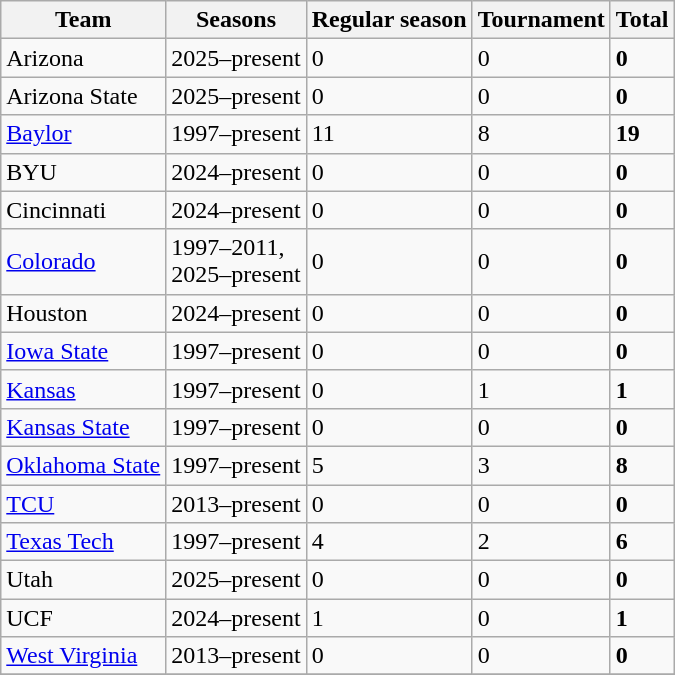<table class="wikitable sortable">
<tr>
<th>Team</th>
<th>Seasons</th>
<th>Regular season</th>
<th>Tournament</th>
<th>Total</th>
</tr>
<tr>
<td>Arizona</td>
<td>2025–present</td>
<td>0</td>
<td>0</td>
<td><strong>0</strong></td>
</tr>
<tr>
<td>Arizona State</td>
<td>2025–present</td>
<td>0</td>
<td>0</td>
<td><strong>0</strong></td>
</tr>
<tr>
<td><a href='#'>Baylor</a></td>
<td>1997–present</td>
<td>11</td>
<td>8</td>
<td><strong>19</strong></td>
</tr>
<tr>
<td>BYU</td>
<td>2024–present</td>
<td>0</td>
<td>0</td>
<td><strong>0</strong></td>
</tr>
<tr>
<td>Cincinnati</td>
<td>2024–present</td>
<td>0</td>
<td>0</td>
<td><strong>0</strong></td>
</tr>
<tr>
<td><a href='#'>Colorado</a></td>
<td>1997–2011,<br>2025–present</td>
<td>0</td>
<td>0</td>
<td><strong>0</strong></td>
</tr>
<tr>
<td>Houston</td>
<td>2024–present</td>
<td>0</td>
<td>0</td>
<td><strong>0</strong></td>
</tr>
<tr>
<td><a href='#'>Iowa State</a></td>
<td>1997–present</td>
<td>0</td>
<td>0</td>
<td><strong>0</strong></td>
</tr>
<tr>
<td><a href='#'>Kansas</a></td>
<td>1997–present</td>
<td>0</td>
<td>1</td>
<td><strong>1</strong></td>
</tr>
<tr>
<td><a href='#'>Kansas State</a></td>
<td>1997–present</td>
<td>0</td>
<td>0</td>
<td><strong>0</strong></td>
</tr>
<tr>
<td><a href='#'>Oklahoma State</a></td>
<td>1997–present</td>
<td>5</td>
<td>3</td>
<td><strong>8</strong></td>
</tr>
<tr>
<td><a href='#'>TCU</a></td>
<td>2013–present</td>
<td>0</td>
<td>0</td>
<td><strong>0</strong></td>
</tr>
<tr>
<td><a href='#'>Texas Tech</a></td>
<td>1997–present</td>
<td>4</td>
<td>2</td>
<td><strong>6</strong></td>
</tr>
<tr>
<td>Utah</td>
<td>2025–present</td>
<td>0</td>
<td>0</td>
<td><strong>0</strong></td>
</tr>
<tr>
<td>UCF</td>
<td>2024–present</td>
<td>1</td>
<td>0</td>
<td><strong>1</strong></td>
</tr>
<tr>
<td><a href='#'>West Virginia</a></td>
<td>2013–present</td>
<td>0</td>
<td>0</td>
<td><strong>0</strong></td>
</tr>
<tr>
</tr>
</table>
